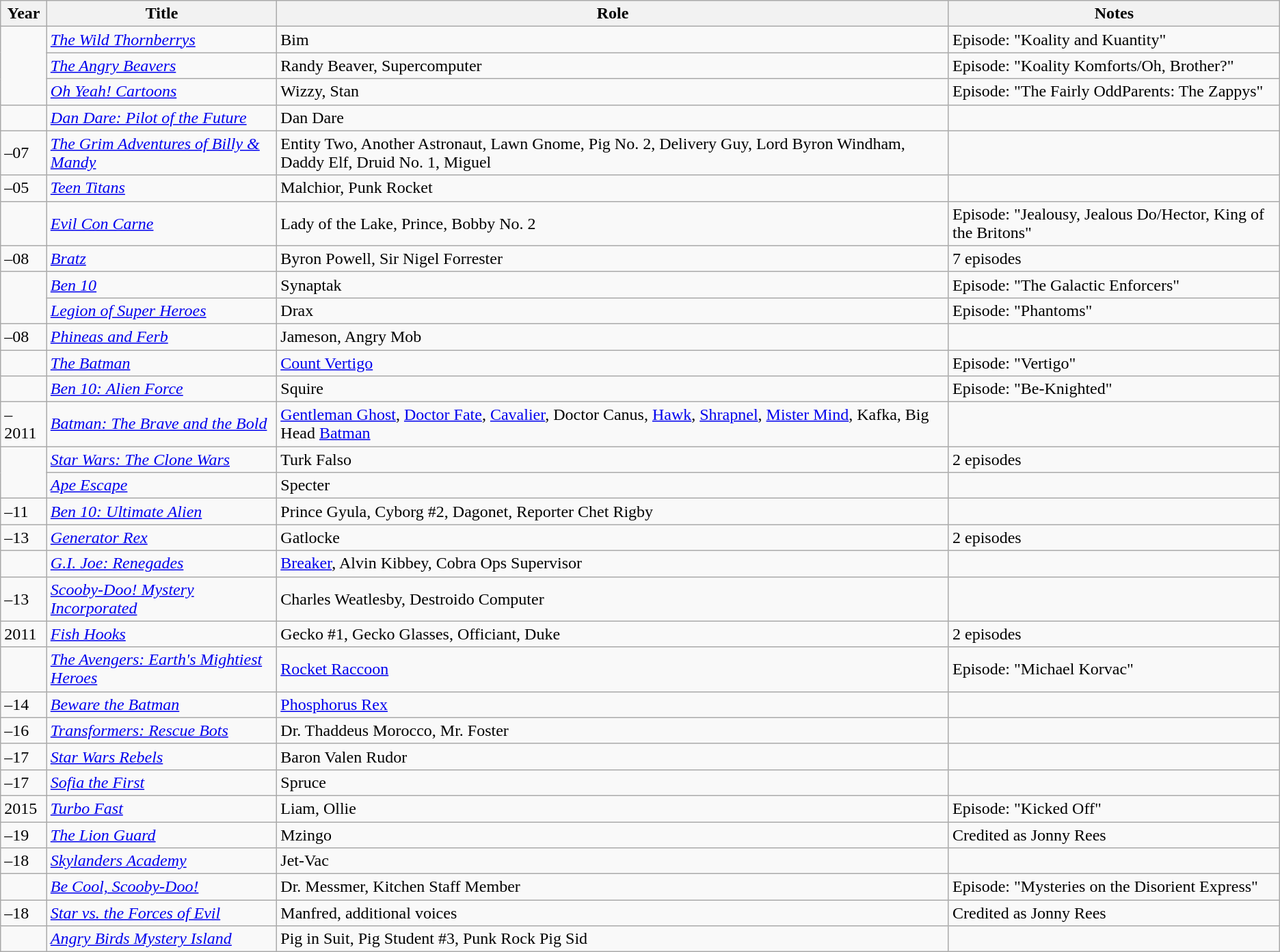<table class="wikitable sortable">
<tr>
<th>Year</th>
<th>Title</th>
<th>Role</th>
<th>Notes</th>
</tr>
<tr>
<td rowspan="3"></td>
<td><em><a href='#'>The Wild Thornberrys</a></em></td>
<td>Bim</td>
<td>Episode: "Koality and Kuantity"</td>
</tr>
<tr>
<td><em><a href='#'>The Angry Beavers</a></em></td>
<td>Randy Beaver, Supercomputer</td>
<td>Episode: "Koality Komforts/Oh, Brother?"</td>
</tr>
<tr>
<td><em><a href='#'>Oh Yeah! Cartoons</a></em></td>
<td>Wizzy, Stan</td>
<td>Episode: "The Fairly OddParents: The Zappys"</td>
</tr>
<tr>
<td></td>
<td><em><a href='#'>Dan Dare: Pilot of the Future</a></em></td>
<td>Dan Dare</td>
<td></td>
</tr>
<tr>
<td>–07</td>
<td><em><a href='#'>The Grim Adventures of Billy & Mandy</a></em></td>
<td>Entity Two, Another Astronaut, Lawn Gnome, Pig No. 2, Delivery Guy, Lord Byron Windham, Daddy Elf, Druid No. 1, Miguel</td>
<td></td>
</tr>
<tr>
<td>–05</td>
<td><em><a href='#'>Teen Titans</a></em></td>
<td>Malchior, Punk Rocket</td>
<td></td>
</tr>
<tr>
<td></td>
<td><em><a href='#'>Evil Con Carne</a></em></td>
<td>Lady of the Lake, Prince, Bobby No. 2</td>
<td>Episode: "Jealousy, Jealous Do/Hector, King of the Britons"</td>
</tr>
<tr>
<td>–08</td>
<td><em><a href='#'>Bratz</a></em></td>
<td>Byron Powell, Sir Nigel Forrester</td>
<td>7 episodes</td>
</tr>
<tr>
<td rowspan="2"></td>
<td><em><a href='#'>Ben 10</a></em></td>
<td>Synaptak</td>
<td>Episode: "The Galactic Enforcers"</td>
</tr>
<tr>
<td><em><a href='#'>Legion of Super Heroes</a></em></td>
<td>Drax</td>
<td>Episode: "Phantoms"</td>
</tr>
<tr>
<td>–08</td>
<td><em><a href='#'>Phineas and Ferb</a></em></td>
<td>Jameson, Angry Mob</td>
<td></td>
</tr>
<tr>
<td></td>
<td><em><a href='#'>The Batman</a></em></td>
<td><a href='#'>Count Vertigo</a></td>
<td>Episode: "Vertigo"</td>
</tr>
<tr>
<td></td>
<td><em><a href='#'>Ben 10: Alien Force</a></em></td>
<td>Squire</td>
<td>Episode: "Be-Knighted"</td>
</tr>
<tr>
<td>–2011</td>
<td><em><a href='#'>Batman: The Brave and the Bold</a></em></td>
<td><a href='#'>Gentleman Ghost</a>, <a href='#'>Doctor Fate</a>, <a href='#'>Cavalier</a>, Doctor Canus, <a href='#'>Hawk</a>, <a href='#'>Shrapnel</a>, <a href='#'>Mister Mind</a>, Kafka, Big Head <a href='#'>Batman</a></td>
<td></td>
</tr>
<tr>
<td rowspan="2"></td>
<td><em><a href='#'>Star Wars: The Clone Wars</a></em></td>
<td>Turk Falso</td>
<td>2 episodes</td>
</tr>
<tr>
<td><em><a href='#'>Ape Escape</a></em></td>
<td>Specter</td>
<td></td>
</tr>
<tr>
<td>–11</td>
<td><em><a href='#'>Ben 10: Ultimate Alien</a></em></td>
<td>Prince Gyula, Cyborg #2, Dagonet, Reporter Chet Rigby</td>
<td></td>
</tr>
<tr>
<td>–13</td>
<td><em><a href='#'>Generator Rex</a></em></td>
<td>Gatlocke</td>
<td>2 episodes</td>
</tr>
<tr>
<td></td>
<td><em><a href='#'>G.I. Joe: Renegades</a></em></td>
<td><a href='#'>Breaker</a>, Alvin Kibbey, Cobra Ops Supervisor</td>
<td></td>
</tr>
<tr>
<td>–13</td>
<td><em><a href='#'>Scooby-Doo! Mystery Incorporated</a></em></td>
<td>Charles Weatlesby, Destroido Computer</td>
<td></td>
</tr>
<tr>
<td>2011</td>
<td><em><a href='#'>Fish Hooks</a></em></td>
<td>Gecko #1, Gecko Glasses, Officiant, Duke</td>
<td>2 episodes</td>
</tr>
<tr>
<td></td>
<td><em><a href='#'>The Avengers: Earth's Mightiest Heroes</a></em></td>
<td><a href='#'>Rocket Raccoon</a></td>
<td>Episode: "Michael Korvac"</td>
</tr>
<tr>
<td>–14</td>
<td><em><a href='#'>Beware the Batman</a></em></td>
<td><a href='#'>Phosphorus Rex</a></td>
<td></td>
</tr>
<tr>
<td>–16</td>
<td><em><a href='#'>Transformers: Rescue Bots</a></em></td>
<td>Dr. Thaddeus Morocco, Mr. Foster</td>
<td></td>
</tr>
<tr>
<td>–17</td>
<td><em><a href='#'>Star Wars Rebels</a></em></td>
<td>Baron Valen Rudor</td>
<td></td>
</tr>
<tr>
<td>–17</td>
<td><em><a href='#'>Sofia the First</a></em></td>
<td>Spruce</td>
<td></td>
</tr>
<tr>
<td>2015</td>
<td><em><a href='#'>Turbo Fast</a></em></td>
<td>Liam, Ollie</td>
<td>Episode: "Kicked Off"</td>
</tr>
<tr>
<td>–19</td>
<td><em><a href='#'>The Lion Guard</a></em></td>
<td>Mzingo</td>
<td>Credited as Jonny Rees</td>
</tr>
<tr>
<td>–18</td>
<td><em><a href='#'>Skylanders Academy</a></em></td>
<td>Jet-Vac</td>
<td></td>
</tr>
<tr>
<td></td>
<td><em><a href='#'>Be Cool, Scooby-Doo!</a></em></td>
<td>Dr. Messmer, Kitchen Staff Member</td>
<td>Episode: "Mysteries on the Disorient Express"</td>
</tr>
<tr>
<td>–18</td>
<td><em><a href='#'>Star vs. the Forces of Evil</a></em></td>
<td>Manfred, additional voices</td>
<td>Credited as Jonny Rees</td>
</tr>
<tr>
<td></td>
<td><em><a href='#'>Angry Birds Mystery Island</a></em></td>
<td>Pig in Suit, Pig Student #3, Punk Rock Pig Sid</td>
</tr>
</table>
